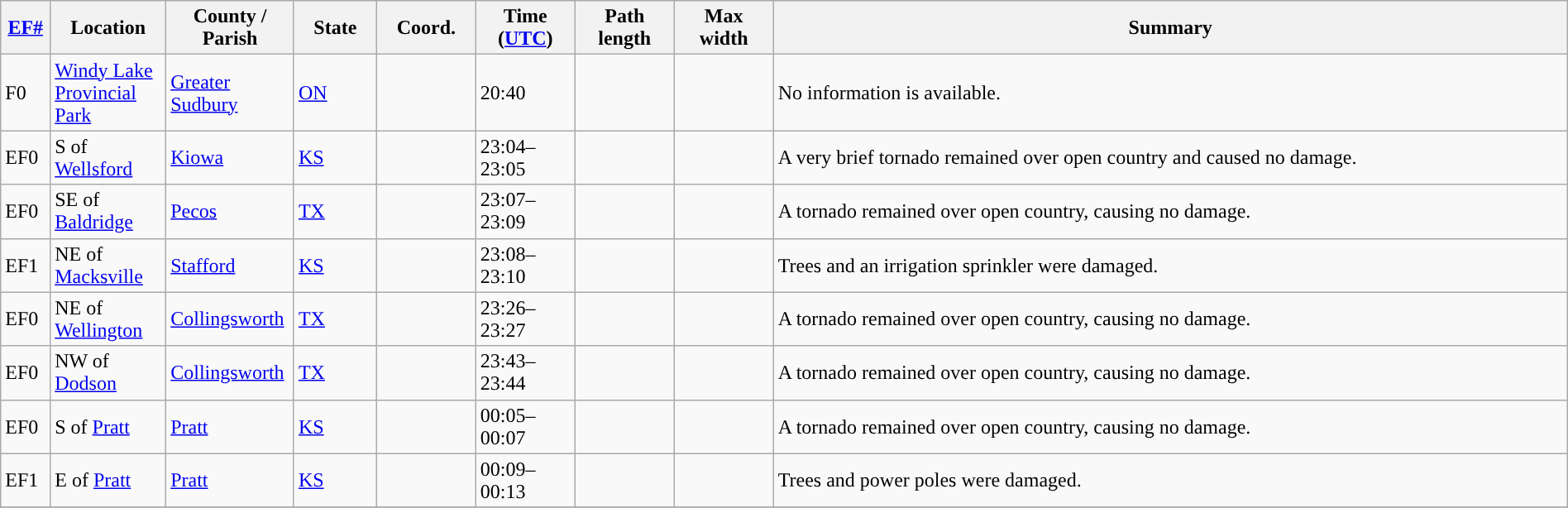<table class="wikitable sortable" style="width:100%;">
<tr>
<th scope="col" width="3%" align="center"><a href='#'>EF#</a></th>
<th scope="col" width="7%" align="center" class="unsortable">Location</th>
<th scope="col" width="6%" align="center" class="unsortable">County / Parish</th>
<th scope="col" width="5%" align="center">State</th>
<th scope="col" width="6%" align="center">Coord.</th>
<th scope="col" width="6%" align="center">Time (<a href='#'>UTC</a>)</th>
<th scope="col" width="6%" align="center">Path length</th>
<th scope="col" width="6%" align="center">Max width</th>
<th scope="col" width="48%" class="unsortable" align="center">Summary</th>
</tr>
<tr>
<td>F0</td>
<td><a href='#'>Windy Lake Provincial Park</a></td>
<td><a href='#'>Greater Sudbury</a></td>
<td><a href='#'>ON</a></td>
<td></td>
<td>20:40</td>
<td></td>
<td></td>
<td>No information is available.</td>
</tr>
<tr>
<td>EF0</td>
<td>S of <a href='#'>Wellsford</a></td>
<td><a href='#'>Kiowa</a></td>
<td><a href='#'>KS</a></td>
<td></td>
<td>23:04–23:05</td>
<td></td>
<td></td>
<td>A very brief tornado remained over open country and caused no damage.</td>
</tr>
<tr>
<td>EF0</td>
<td>SE of <a href='#'>Baldridge</a></td>
<td><a href='#'>Pecos</a></td>
<td><a href='#'>TX</a></td>
<td></td>
<td>23:07–23:09</td>
<td></td>
<td></td>
<td>A tornado remained over open country, causing no damage.</td>
</tr>
<tr>
<td>EF1</td>
<td>NE of <a href='#'>Macksville</a></td>
<td><a href='#'>Stafford</a></td>
<td><a href='#'>KS</a></td>
<td></td>
<td>23:08–23:10</td>
<td></td>
<td></td>
<td>Trees and an irrigation sprinkler were damaged.</td>
</tr>
<tr>
<td>EF0</td>
<td>NE of <a href='#'>Wellington</a></td>
<td><a href='#'>Collingsworth</a></td>
<td><a href='#'>TX</a></td>
<td></td>
<td>23:26–23:27</td>
<td></td>
<td></td>
<td>A tornado remained over open country, causing no damage.</td>
</tr>
<tr>
<td>EF0</td>
<td>NW of <a href='#'>Dodson</a></td>
<td><a href='#'>Collingsworth</a></td>
<td><a href='#'>TX</a></td>
<td></td>
<td>23:43–23:44</td>
<td></td>
<td></td>
<td>A tornado remained over open country, causing no damage.</td>
</tr>
<tr>
<td>EF0</td>
<td>S of <a href='#'>Pratt</a></td>
<td><a href='#'>Pratt</a></td>
<td><a href='#'>KS</a></td>
<td></td>
<td>00:05–00:07</td>
<td></td>
<td></td>
<td>A tornado remained over open country, causing no damage.</td>
</tr>
<tr>
<td>EF1</td>
<td>E of <a href='#'>Pratt</a></td>
<td><a href='#'>Pratt</a></td>
<td><a href='#'>KS</a></td>
<td></td>
<td>00:09–00:13</td>
<td></td>
<td></td>
<td>Trees and power poles were damaged.</td>
</tr>
<tr>
</tr>
</table>
